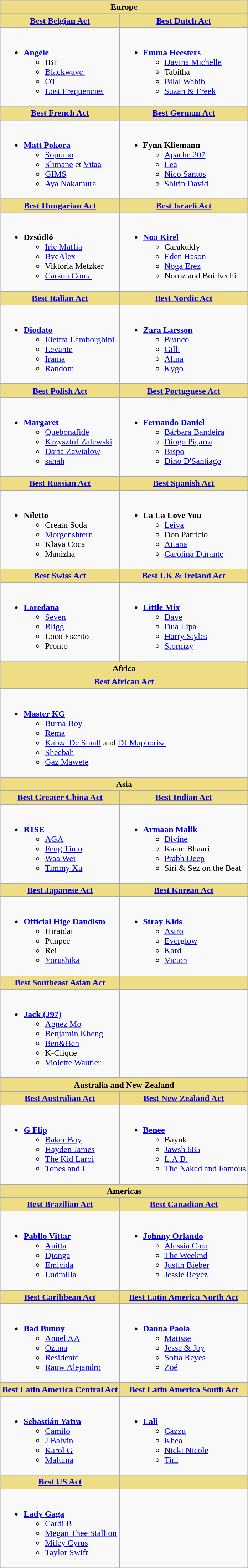<table class=wikitable style="width=100%">
<tr>
<th style="background:#EEDD85; width=50%" colspan="2">Europe</th>
</tr>
<tr>
<th style="background:#EEDD85; width=50%"><a href='#'>Best Belgian Act</a></th>
<th style="background:#EEDD85; width=50%"><a href='#'>Best Dutch Act</a></th>
</tr>
<tr>
<td valign="top"><br><ul><li><strong><a href='#'>Angèle</a></strong><ul><li>IBE</li><li><a href='#'>Blackwave.</a></li><li><a href='#'>OT</a></li><li><a href='#'>Lost Frequencies</a></li></ul></li></ul></td>
<td valign="top"><br><ul><li><strong><a href='#'>Emma Heesters</a></strong><ul><li><a href='#'>Davina Michelle</a></li><li>Tabitha</li><li><a href='#'>Bilal Wahib</a></li><li><a href='#'>Suzan & Freek</a></li></ul></li></ul></td>
</tr>
<tr>
<th style="background:#EEDD85; width=50%"><a href='#'>Best French Act</a></th>
<th style="background:#EEDD85; width=50%"><a href='#'>Best German Act</a></th>
</tr>
<tr>
<td valign="top"><br><ul><li><strong><a href='#'>Matt Pokora</a></strong><ul><li><a href='#'>Soprano</a></li><li><a href='#'>Slimane</a> et <a href='#'>Vitaa</a></li><li><a href='#'>GIMS</a></li><li><a href='#'>Aya Nakamura</a></li></ul></li></ul></td>
<td valign="top"><br><ul><li><strong>Fynn Kliemann</strong><ul><li><a href='#'>Apache 207</a></li><li><a href='#'>Lea</a></li><li><a href='#'>Nico Santos</a></li><li><a href='#'>Shirin David</a></li></ul></li></ul></td>
</tr>
<tr>
<th style="background:#EEDD85; width=50%"><a href='#'>Best Hungarian Act</a></th>
<th style="background:#EEDD85; width=50%"><a href='#'>Best Israeli Act</a></th>
</tr>
<tr>
<td valign="top"><br><ul><li><strong>Dzsúdló</strong><ul><li><a href='#'>Irie Maffia</a></li><li><a href='#'>ByeAlex</a></li><li>Viktoria Metzker</li><li><a href='#'>Carson Coma</a></li></ul></li></ul></td>
<td valign="top"><br><ul><li><strong><a href='#'>Noa Kirel</a></strong><ul><li>Carakukly</li><li><a href='#'>Eden Hason</a></li><li><a href='#'>Noga Erez</a></li><li>Noroz and Boi Ecchi</li></ul></li></ul></td>
</tr>
<tr>
<th style="background:#EEDD85; width=50%"><a href='#'>Best Italian Act</a></th>
<th style="background:#EEDD85; width=50%"><a href='#'>Best Nordic Act</a></th>
</tr>
<tr>
<td valign="top"><br><ul><li><strong><a href='#'>Diodato</a></strong><ul><li><a href='#'>Elettra Lamborghini</a></li><li><a href='#'>Levante</a></li><li><a href='#'>Irama</a></li><li><a href='#'>Random</a></li></ul></li></ul></td>
<td valign="top"><br><ul><li><strong><a href='#'>Zara Larsson</a></strong><ul><li><a href='#'>Branco</a></li><li><a href='#'>Gilli</a></li><li><a href='#'>Alma</a></li><li><a href='#'>Kygo</a></li></ul></li></ul></td>
</tr>
<tr>
<th style="background:#EEDD85; width=50%"><a href='#'>Best Polish Act</a></th>
<th style="background:#EEDD85; width=50%"><a href='#'>Best Portuguese Act</a></th>
</tr>
<tr>
<td valign="top"><br><ul><li><strong><a href='#'>Margaret</a></strong><ul><li><a href='#'>Quebonafide</a></li><li><a href='#'>Krzysztof Zalewski</a></li><li><a href='#'>Daria Zawiałow</a></li><li><a href='#'>sanah</a></li></ul></li></ul></td>
<td valign="top"><br><ul><li><strong><a href='#'>Fernando Daniel</a></strong><ul><li><a href='#'>Bárbara Bandeira</a></li><li><a href='#'>Diogo Piçarra</a></li><li><a href='#'>Bispo</a></li><li><a href='#'>Dino D'Santiago</a></li></ul></li></ul></td>
</tr>
<tr>
<th style="background:#EEDD85; width=50%"><a href='#'>Best Russian Act</a></th>
<th style="background:#EEDD85; width=50%"><a href='#'>Best Spanish Act</a></th>
</tr>
<tr>
<td valign="top"><br><ul><li><strong>Niletto</strong><ul><li>Cream Soda</li><li><a href='#'>Morgenshtern</a></li><li>Klava Coca</li><li>Manizha</li></ul></li></ul></td>
<td valign="top"><br><ul><li><strong>La La Love You</strong><ul><li><a href='#'>Leiva</a></li><li>Don Patricio</li><li><a href='#'>Aitana</a></li><li><a href='#'>Carolina Durante</a></li></ul></li></ul></td>
</tr>
<tr>
<th style="background:#EEDD85; width=50%"><a href='#'>Best Swiss Act</a></th>
<th style="background:#EEDD85; width=50%"><a href='#'>Best UK & Ireland Act</a></th>
</tr>
<tr>
<td valign="top"><br><ul><li><strong><a href='#'>Loredana</a></strong><ul><li><a href='#'>Seven</a></li><li><a href='#'>Bligg</a></li><li>Loco Escrito</li><li>Pronto</li></ul></li></ul></td>
<td valign="top"><br><ul><li><strong><a href='#'>Little Mix</a></strong><ul><li><a href='#'>Dave</a></li><li><a href='#'>Dua Lipa</a></li><li><a href='#'>Harry Styles</a></li><li><a href='#'>Stormzy</a></li></ul></li></ul></td>
</tr>
<tr>
<th style="background:#EEDD85; width=50%" colspan="2">Africa</th>
</tr>
<tr>
<th style="background:#EEDD85; width=100%" colspan="2"><a href='#'>Best African Act</a></th>
</tr>
<tr>
<td valign="top" colspan="2"><br><ul><li><strong><a href='#'>Master KG</a></strong><ul><li><a href='#'>Burna Boy</a></li><li><a href='#'>Rema</a></li><li><a href='#'>Kabza De Small</a> and <a href='#'>DJ Maphorisa</a></li><li><a href='#'>Sheebah</a></li><li><a href='#'>Gaz Mawete</a></li></ul></li></ul></td>
</tr>
<tr>
<th style="background:#EEDD85; width=50%" colspan="2">Asia</th>
</tr>
<tr>
<th style="background:#EEDD85; width=50%"><a href='#'>Best Greater China Act</a></th>
<th style="background:#EEDD85; width=50%"><a href='#'>Best Indian Act</a></th>
</tr>
<tr>
<td valign="top"><br><ul><li><strong><a href='#'>R1SE</a></strong><ul><li><a href='#'>AGA</a></li><li><a href='#'>Feng Timo</a></li><li><a href='#'>Waa Wei</a></li><li><a href='#'>Timmy Xu</a></li></ul></li></ul></td>
<td valign="top"><br><ul><li><strong><a href='#'>Armaan Malik</a></strong><ul><li><a href='#'>Divine</a></li><li>Kaam Bhaari</li><li><a href='#'>Prabh Deep</a></li><li>Siri & Sez on the Beat</li></ul></li></ul></td>
</tr>
<tr>
<th style="background:#EEDD85; width=50%"><a href='#'>Best Japanese Act</a></th>
<th style="background:#EEDD85; width=50%"><a href='#'>Best Korean Act</a></th>
</tr>
<tr>
<td valign="top"><br><ul><li><strong><a href='#'>Official Hige Dandism</a></strong><ul><li>Hiraidai</li><li>Punpee</li><li>Rei</li><li><a href='#'>Yorushika</a></li></ul></li></ul></td>
<td valign="top"><br><ul><li><strong><a href='#'>Stray Kids</a></strong><ul><li><a href='#'>Astro</a></li><li><a href='#'>Everglow</a></li><li><a href='#'>Kard</a></li><li><a href='#'>Victon</a></li></ul></li></ul></td>
</tr>
<tr>
<th style="background:#EEDD85; width=50%"><a href='#'>Best Southeast Asian Act</a></th>
<th style="background:#EEDD85; width=50%"></th>
</tr>
<tr>
<td valign="top"><br><ul><li><strong><a href='#'>Jack (J97)</a></strong><ul><li><a href='#'>Agnez Mo</a></li><li><a href='#'>Benjamin Kheng</a></li><li><a href='#'>Ben&Ben</a></li><li>K-Clique</li><li><a href='#'>Violette Wautier</a></li></ul></li></ul></td>
<td valign="top"></td>
</tr>
<tr>
<th style="background:#EEDD85; width=50%" colspan="2">Australia and New Zealand</th>
</tr>
<tr>
<th style="background:#EEDD85; width=50%"><a href='#'>Best Australian Act</a></th>
<th style="background:#EEDD85; width=50%"><a href='#'>Best New Zealand Act</a></th>
</tr>
<tr>
<td valign="top"><br><ul><li><strong><a href='#'>G Flip</a></strong><ul><li><a href='#'>Baker Boy</a></li><li><a href='#'>Hayden James</a></li><li><a href='#'>The Kid Laroi</a></li><li><a href='#'>Tones and I</a></li></ul></li></ul></td>
<td valign="top"><br><ul><li><strong><a href='#'>Benee</a></strong><ul><li>Baynk</li><li><a href='#'>Jawsh 685</a></li><li><a href='#'>L.A.B.</a></li><li><a href='#'>The Naked and Famous</a></li></ul></li></ul></td>
</tr>
<tr>
<th style="background:#EEDD85; width=50%" colspan="2">Americas</th>
</tr>
<tr>
<th style="background:#EEDD85; width=50%"><a href='#'>Best Brazilian Act</a></th>
<th style="background:#EEDD85; width=50%"><a href='#'>Best Canadian Act</a></th>
</tr>
<tr>
<td valign="top"><br><ul><li><strong><a href='#'>Pabllo Vittar</a></strong><ul><li><a href='#'>Anitta</a></li><li><a href='#'>Djonga</a></li><li><a href='#'>Emicida</a></li><li><a href='#'>Ludmilla</a></li></ul></li></ul></td>
<td valign="top"><br><ul><li><strong><a href='#'>Johnny Orlando</a></strong><ul><li><a href='#'>Alessia Cara</a></li><li><a href='#'>The Weeknd</a></li><li><a href='#'>Justin Bieber</a></li><li><a href='#'>Jessie Reyez</a></li></ul></li></ul></td>
</tr>
<tr>
<th style="background:#EEDD85; width=50%"><a href='#'>Best Caribbean Act</a></th>
<th style="background:#EEDD85; width=50%"><a href='#'>Best Latin America North Act</a></th>
</tr>
<tr>
<td valign="top"><br><ul><li><strong><a href='#'>Bad Bunny</a></strong><ul><li><a href='#'>Anuel AA</a></li><li><a href='#'>Ozuna</a></li><li><a href='#'>Residente</a></li><li><a href='#'>Rauw Alejandro</a></li></ul></li></ul></td>
<td valign="top"><br><ul><li><strong><a href='#'>Danna Paola</a></strong><ul><li><a href='#'>Matisse</a></li><li><a href='#'>Jesse & Joy</a></li><li><a href='#'>Sofía Reyes</a></li><li><a href='#'>Zoé</a></li></ul></li></ul></td>
</tr>
<tr>
<th style="background:#EEDD85; width=50%"><a href='#'>Best Latin America Central Act</a></th>
<th style="background:#EEDD85; width=50%"><a href='#'>Best Latin America South Act</a></th>
</tr>
<tr>
<td valign="top"><br><ul><li><strong><a href='#'>Sebastián Yatra</a></strong><ul><li><a href='#'>Camilo</a></li><li><a href='#'>J Balvin</a></li><li><a href='#'>Karol G</a></li><li><a href='#'>Maluma</a></li></ul></li></ul></td>
<td valign="top"><br><ul><li><strong><a href='#'>Lali</a></strong><ul><li><a href='#'>Cazzu</a></li><li><a href='#'>Khea</a></li><li><a href='#'>Nicki Nicole</a></li><li><a href='#'>Tini</a></li></ul></li></ul></td>
</tr>
<tr>
<th style="background:#EEDD85; width=50%"><a href='#'>Best US Act</a></th>
<th style="background:#EEDD85; width=50%"></th>
</tr>
<tr>
<td valign="top"><br><ul><li><strong><a href='#'>Lady Gaga</a></strong><ul><li><a href='#'>Cardi B</a></li><li><a href='#'>Megan Thee Stallion</a></li><li><a href='#'>Miley Cyrus</a></li><li><a href='#'>Taylor Swift</a></li></ul></li></ul></td>
<td valign="top"></td>
</tr>
</table>
